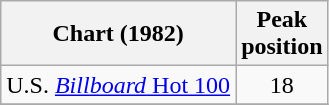<table class="wikitable sortable">
<tr>
<th>Chart (1982)</th>
<th>Peak<br>position</th>
</tr>
<tr>
<td>U.S. <a href='#'><em>Billboard</em> Hot 100</a></td>
<td style="text-align:center;">18</td>
</tr>
<tr>
</tr>
</table>
